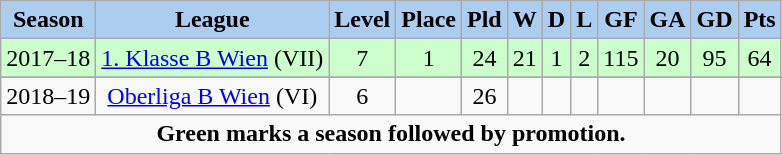<table class="wikitable" style="text-align: center;">
<tr>
<th style="background:#ABCDEF;">Season</th>
<th style="background:#ABCDEF;">League</th>
<th style="background:#ABCDEF;">Level</th>
<th style="background:#ABCDEF;">Place</th>
<th style="background:#ABCDEF;">Pld</th>
<th style="background:#ABCDEF;">W</th>
<th style="background:#ABCDEF;">D</th>
<th style="background:#ABCDEF;">L</th>
<th style="background:#ABCDEF;">GF</th>
<th style="background:#ABCDEF;">GA</th>
<th style="background:#ABCDEF;">GD</th>
<th style="background:#ABCDEF;">Pts</th>
</tr>
<tr align="center" style="background:#ccffcc;">
<td>2017–18</td>
<td><a href='#'>1. Klasse B Wien</a> (VII)</td>
<td>7</td>
<td>1</td>
<td>24</td>
<td>21</td>
<td>1</td>
<td>2</td>
<td>115</td>
<td>20</td>
<td>95</td>
<td>64</td>
</tr>
<tr>
</tr>
<tr align="center">
<td>2018–19</td>
<td><a href='#'>Oberliga B Wien</a> (VI)</td>
<td>6</td>
<td></td>
<td>26</td>
<td></td>
<td></td>
<td></td>
<td></td>
<td></td>
<td></td>
<td></td>
</tr>
<tr>
<td colspan="20" align="center"><strong>Green marks a season followed by promotion.</strong></td>
</tr>
</table>
